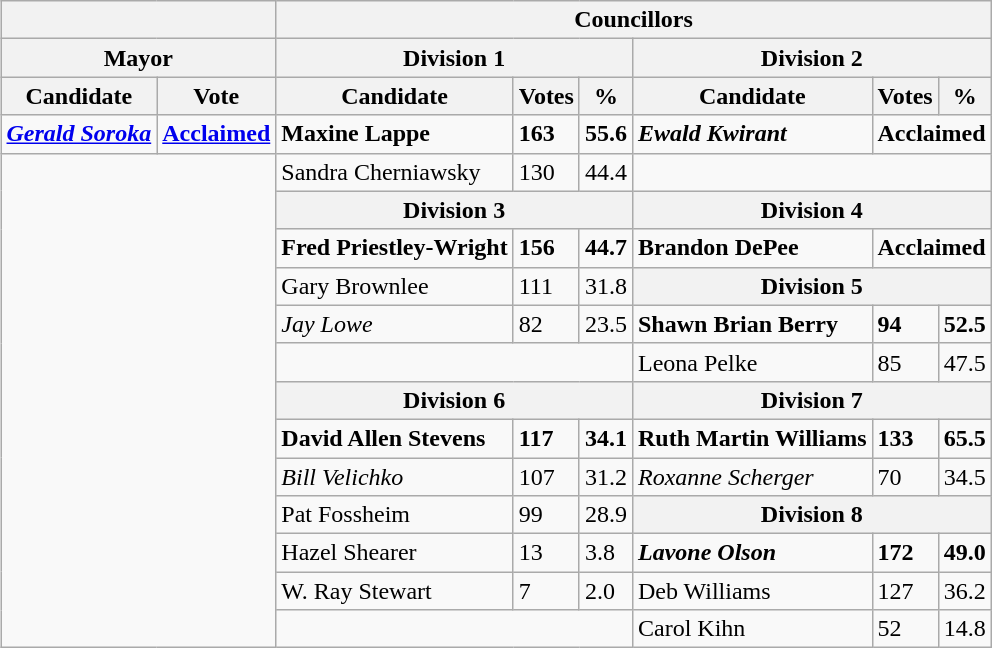<table class="wikitable collapsible collapsed" align="right">
<tr>
<th colspan=2></th>
<th colspan=6>Councillors</th>
</tr>
<tr>
<th colspan=2>Mayor</th>
<th colspan=3>Division 1</th>
<th colspan=3>Division 2</th>
</tr>
<tr>
<th>Candidate</th>
<th>Vote</th>
<th>Candidate</th>
<th>Votes</th>
<th>%</th>
<th>Candidate</th>
<th>Votes</th>
<th>%</th>
</tr>
<tr>
<td><strong><em><a href='#'>Gerald Soroka</a></em></strong></td>
<td><strong><a href='#'>Acclaimed</a></strong></td>
<td><strong>Maxine Lappe</strong></td>
<td><strong>163</strong></td>
<td><strong>55.6</strong></td>
<td><strong><em>Ewald Kwirant</em></strong></td>
<td colspan=2><strong>Acclaimed</strong></td>
</tr>
<tr>
<td colspan=2 rowspan=13></td>
<td>Sandra Cherniawsky</td>
<td>130</td>
<td>44.4</td>
</tr>
<tr>
<th colspan=3>Division 3</th>
<th colspan=3>Division 4</th>
</tr>
<tr>
<td><strong>Fred Priestley-Wright</strong></td>
<td><strong>156</strong></td>
<td><strong>44.7</strong></td>
<td><strong>Brandon DePee</strong></td>
<td colspan=2><strong>Acclaimed</strong></td>
</tr>
<tr>
<td>Gary Brownlee</td>
<td>111</td>
<td>31.8</td>
<th colspan=3>Division 5</th>
</tr>
<tr>
<td><em>Jay Lowe</em></td>
<td>82</td>
<td>23.5</td>
<td><strong>Shawn Brian Berry</strong></td>
<td><strong>94</strong></td>
<td><strong>52.5</strong></td>
</tr>
<tr>
<td colspan=3></td>
<td>Leona Pelke</td>
<td>85</td>
<td>47.5</td>
</tr>
<tr>
<th colspan=3>Division 6</th>
<th colspan=3>Division 7</th>
</tr>
<tr>
<td><strong>David Allen Stevens</strong></td>
<td><strong>117</strong></td>
<td><strong>34.1</strong></td>
<td><strong>Ruth Martin Williams</strong></td>
<td><strong>133</strong></td>
<td><strong>65.5</strong></td>
</tr>
<tr>
<td><em>Bill Velichko</em></td>
<td>107</td>
<td>31.2</td>
<td><em>Roxanne Scherger</em></td>
<td>70</td>
<td>34.5</td>
</tr>
<tr>
<td>Pat Fossheim</td>
<td>99</td>
<td>28.9</td>
<th colspan=3>Division 8</th>
</tr>
<tr>
<td>Hazel Shearer</td>
<td>13</td>
<td>3.8</td>
<td><strong><em>Lavone Olson</em></strong></td>
<td><strong>172</strong></td>
<td><strong>49.0</strong></td>
</tr>
<tr>
<td>W. Ray Stewart</td>
<td>7</td>
<td>2.0</td>
<td>Deb Williams</td>
<td>127</td>
<td>36.2</td>
</tr>
<tr>
<td colspan=3></td>
<td>Carol Kihn</td>
<td>52</td>
<td>14.8</td>
</tr>
</table>
